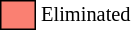<table class="toccolours" style="font-size: 85%; white-space: nowrap">
<tr>
<td style="background:#FA8072; border: 1px solid black">      </td>
<td>Eliminated</td>
</tr>
</table>
